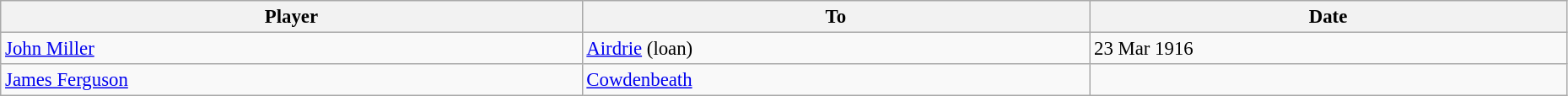<table class="wikitable" style="text-align:center; font-size:95%;width:98%; text-align:left">
<tr>
<th>Player</th>
<th>To</th>
<th>Date</th>
</tr>
<tr>
<td> <a href='#'>John Miller</a></td>
<td> <a href='#'>Airdrie</a> (loan)</td>
<td>23 Mar 1916</td>
</tr>
<tr>
<td> <a href='#'>James Ferguson</a></td>
<td> <a href='#'>Cowdenbeath</a></td>
<td></td>
</tr>
</table>
